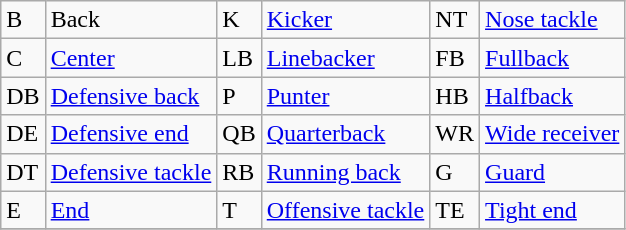<table class="wikitable">
<tr>
<td>B</td>
<td>Back</td>
<td>K</td>
<td><a href='#'>Kicker</a></td>
<td>NT</td>
<td><a href='#'>Nose tackle</a></td>
</tr>
<tr>
<td>C</td>
<td><a href='#'>Center</a></td>
<td>LB</td>
<td><a href='#'>Linebacker</a></td>
<td>FB</td>
<td><a href='#'>Fullback</a></td>
</tr>
<tr>
<td>DB</td>
<td><a href='#'>Defensive back</a></td>
<td>P</td>
<td><a href='#'>Punter</a></td>
<td>HB</td>
<td><a href='#'>Halfback</a></td>
</tr>
<tr>
<td>DE</td>
<td><a href='#'>Defensive end</a></td>
<td>QB</td>
<td><a href='#'>Quarterback</a></td>
<td>WR</td>
<td><a href='#'>Wide receiver</a></td>
</tr>
<tr>
<td>DT</td>
<td><a href='#'>Defensive tackle</a></td>
<td>RB</td>
<td><a href='#'>Running back</a></td>
<td>G</td>
<td><a href='#'>Guard</a></td>
</tr>
<tr>
<td>E</td>
<td><a href='#'>End</a></td>
<td>T</td>
<td><a href='#'>Offensive tackle</a></td>
<td>TE</td>
<td><a href='#'>Tight end</a></td>
</tr>
<tr>
</tr>
</table>
